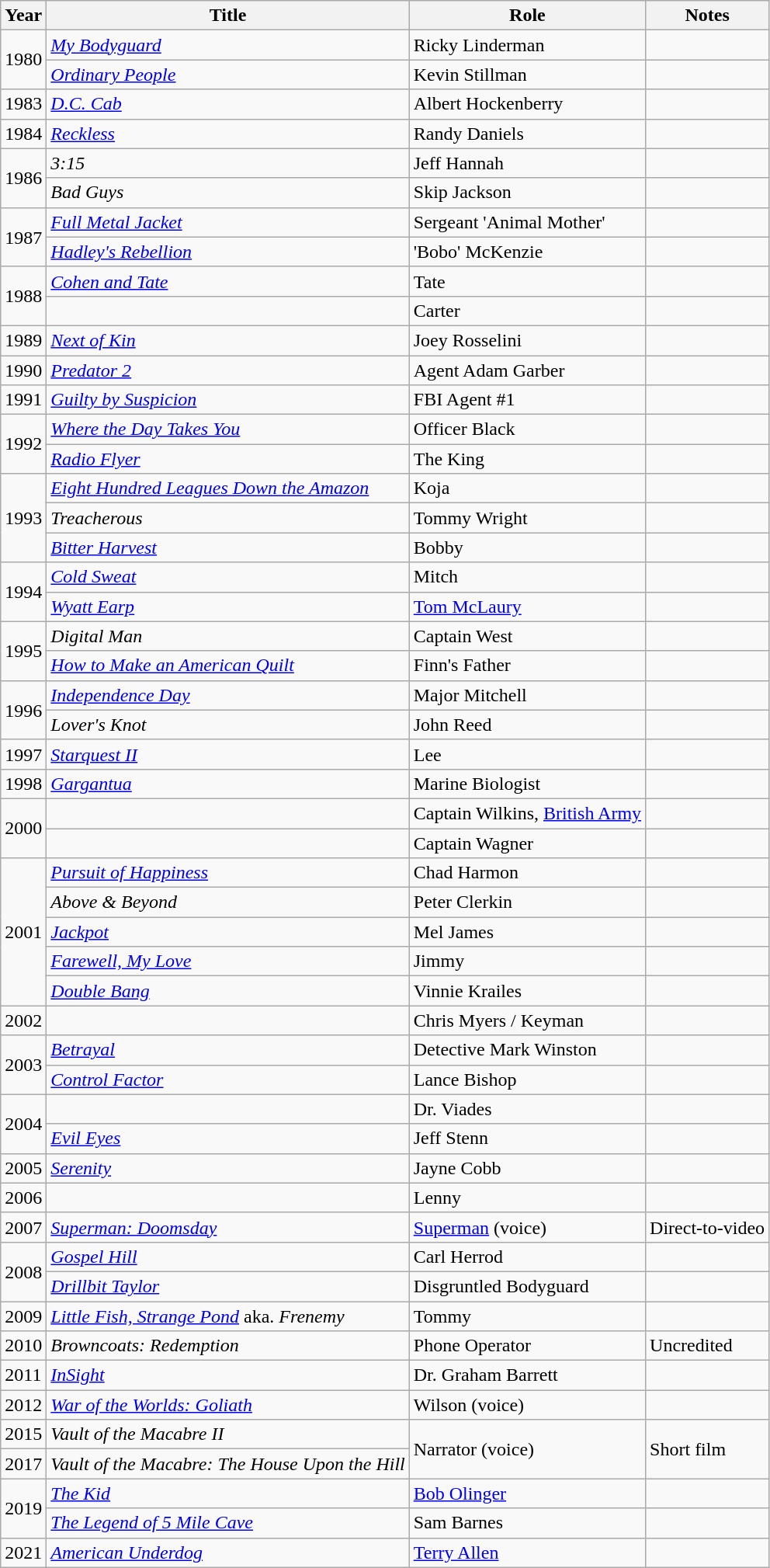<table class="wikitable sortable">
<tr>
<th>Year</th>
<th>Title</th>
<th>Role</th>
<th class="unsortable">Notes</th>
</tr>
<tr>
<td rowspan="2">1980</td>
<td><em><a href='#'>My Bodyguard</a></em></td>
<td>Ricky Linderman</td>
<td></td>
</tr>
<tr>
<td><em><a href='#'>Ordinary People</a></em></td>
<td>Kevin Stillman</td>
<td></td>
</tr>
<tr>
<td>1983</td>
<td><em><a href='#'>D.C. Cab</a></em></td>
<td>Albert Hockenberry</td>
<td></td>
</tr>
<tr>
<td>1984</td>
<td><em><a href='#'>Reckless</a></em></td>
<td>Randy Daniels</td>
<td></td>
</tr>
<tr>
<td rowspan="2">1986</td>
<td><em>3:15</em></td>
<td>Jeff Hannah</td>
<td></td>
</tr>
<tr>
<td><em>Bad Guys</em></td>
<td>Skip Jackson</td>
<td></td>
</tr>
<tr>
<td rowspan="2">1987</td>
<td><em><a href='#'>Full Metal Jacket</a></em></td>
<td>Sergeant 'Animal Mother'</td>
<td></td>
</tr>
<tr>
<td><em><a href='#'>Hadley's Rebellion</a></em></td>
<td>'Bobo' McKenzie</td>
<td></td>
</tr>
<tr>
<td rowspan="2">1988</td>
<td><em><a href='#'>Cohen and Tate</a></em></td>
<td>Tate</td>
<td></td>
</tr>
<tr>
<td><em></em></td>
<td>Carter</td>
<td></td>
</tr>
<tr>
<td>1989</td>
<td><em><a href='#'>Next of Kin</a></em></td>
<td>Joey Rosselini</td>
<td></td>
</tr>
<tr>
<td>1990</td>
<td><em><a href='#'>Predator 2</a></em></td>
<td>Agent Adam Garber</td>
<td></td>
</tr>
<tr>
<td>1991</td>
<td><em><a href='#'>Guilty by Suspicion</a></em></td>
<td>FBI Agent #1</td>
<td></td>
</tr>
<tr>
<td rowspan="2">1992</td>
<td><em><a href='#'>Where the Day Takes You</a></em></td>
<td>Officer Black</td>
<td></td>
</tr>
<tr>
<td><em><a href='#'>Radio Flyer</a></em></td>
<td>The King</td>
<td></td>
</tr>
<tr>
<td rowspan="3">1993</td>
<td><em><a href='#'>Eight Hundred Leagues Down the Amazon</a></em></td>
<td>Koja</td>
<td></td>
</tr>
<tr>
<td><em>Treacherous</em></td>
<td>Tommy Wright</td>
<td></td>
</tr>
<tr>
<td><em><a href='#'>Bitter Harvest</a></em></td>
<td>Bobby</td>
<td></td>
</tr>
<tr>
<td rowspan="2">1994</td>
<td><em><a href='#'>Cold Sweat</a></em></td>
<td>Mitch</td>
<td></td>
</tr>
<tr>
<td><em><a href='#'>Wyatt Earp</a></em></td>
<td><a href='#'>Tom McLaury</a></td>
<td></td>
</tr>
<tr>
<td rowspan="2">1995</td>
<td><em>Digital Man</em></td>
<td>Captain West</td>
<td></td>
</tr>
<tr>
<td><em><a href='#'>How to Make an American Quilt</a></em></td>
<td>Finn's Father</td>
<td></td>
</tr>
<tr>
<td rowspan="2">1996</td>
<td><em><a href='#'>Independence Day</a></em></td>
<td>Major Mitchell</td>
<td></td>
</tr>
<tr>
<td><em>Lover's Knot</em></td>
<td>John Reed</td>
<td></td>
</tr>
<tr>
<td>1997</td>
<td><em><a href='#'>Starquest II</a></em></td>
<td>Lee</td>
<td></td>
</tr>
<tr>
<td>1998</td>
<td><em><a href='#'>Gargantua</a></em></td>
<td>Marine Biologist</td>
<td></td>
</tr>
<tr>
<td rowspan="2">2000</td>
<td><em></em></td>
<td>Captain Wilkins, <a href='#'>British Army</a></td>
<td></td>
</tr>
<tr>
<td><em></em></td>
<td>Captain Wagner</td>
<td></td>
</tr>
<tr>
<td rowspan="5">2001</td>
<td><em><a href='#'>Pursuit of Happiness</a></em></td>
<td>Chad Harmon</td>
<td></td>
</tr>
<tr>
<td><em>Above & Beyond</em></td>
<td>Peter Clerkin</td>
<td></td>
</tr>
<tr>
<td><em><a href='#'>Jackpot</a></em></td>
<td>Mel James</td>
<td></td>
</tr>
<tr>
<td><em><a href='#'>Farewell, My Love</a></em></td>
<td>Jimmy</td>
<td></td>
</tr>
<tr>
<td><em><a href='#'>Double Bang</a></em></td>
<td>Vinnie Krailes</td>
<td></td>
</tr>
<tr>
<td>2002</td>
<td><em></em></td>
<td>Chris Myers / Keyman</td>
<td></td>
</tr>
<tr>
<td rowspan="2">2003</td>
<td><em><a href='#'>Betrayal</a></em></td>
<td>Detective Mark Winston</td>
<td></td>
</tr>
<tr>
<td><em><a href='#'>Control Factor</a></em></td>
<td>Lance Bishop</td>
<td></td>
</tr>
<tr>
<td rowspan="2">2004</td>
<td><em></em></td>
<td>Dr. Viades</td>
<td></td>
</tr>
<tr>
<td><em><a href='#'>Evil Eyes</a></em></td>
<td>Jeff Stenn</td>
<td></td>
</tr>
<tr>
<td>2005</td>
<td><em><a href='#'>Serenity</a></em></td>
<td>Jayne Cobb</td>
<td></td>
</tr>
<tr>
<td>2006</td>
<td><em></em></td>
<td>Lenny</td>
<td></td>
</tr>
<tr>
<td>2007</td>
<td><em><a href='#'>Superman: Doomsday</a></em></td>
<td><a href='#'>Superman</a> (voice)</td>
<td>Direct-to-video</td>
</tr>
<tr>
<td rowspan="2">2008</td>
<td><em><a href='#'>Gospel Hill</a></em></td>
<td>Carl Herrod</td>
<td></td>
</tr>
<tr>
<td><em><a href='#'>Drillbit Taylor</a></em></td>
<td>Disgruntled Bodyguard</td>
<td></td>
</tr>
<tr>
<td>2009</td>
<td><em><a href='#'>Little Fish, Strange Pond</a></em> aka. <em>Frenemy</em></td>
<td>Tommy</td>
<td></td>
</tr>
<tr>
<td>2010</td>
<td><em>Browncoats: Redemption</em></td>
<td>Phone Operator</td>
<td>Uncredited</td>
</tr>
<tr>
<td>2011</td>
<td><em><a href='#'>InSight</a></em></td>
<td>Dr. Graham Barrett</td>
<td></td>
</tr>
<tr>
<td>2012</td>
<td><em><a href='#'>War of the Worlds: Goliath</a></em></td>
<td>Wilson (voice)</td>
<td></td>
</tr>
<tr>
<td>2015</td>
<td><em>Vault of the Macabre II</em></td>
<td rowspan="2">Narrator (voice)</td>
<td rowspan="2">Short film</td>
</tr>
<tr>
<td>2017</td>
<td><em>Vault of the Macabre: The House Upon the Hill</em></td>
</tr>
<tr>
<td rowspan="2">2019</td>
<td><em><a href='#'>The Kid</a></em></td>
<td><a href='#'>Bob Olinger</a></td>
<td></td>
</tr>
<tr>
<td><em><a href='#'>The Legend of 5 Mile Cave</a></em></td>
<td>Sam Barnes</td>
<td></td>
</tr>
<tr>
<td>2021</td>
<td><em><a href='#'>American Underdog</a></em></td>
<td><a href='#'>Terry Allen</a></td>
<td></td>
</tr>
</table>
